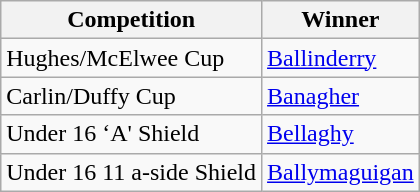<table class="wikitable">
<tr>
<th>Competition</th>
<th>Winner</th>
</tr>
<tr>
<td>Hughes/McElwee Cup</td>
<td><a href='#'>Ballinderry</a></td>
</tr>
<tr>
<td>Carlin/Duffy Cup</td>
<td><a href='#'>Banagher</a></td>
</tr>
<tr>
<td>Under 16 ‘A' Shield</td>
<td><a href='#'>Bellaghy</a></td>
</tr>
<tr>
<td>Under 16 11 a-side Shield</td>
<td><a href='#'>Ballymaguigan</a></td>
</tr>
</table>
